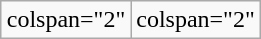<table class="wikitable" style="width:90px;float:right;margin-top:0">
<tr>
<td>colspan="2" </td>
<td>colspan="2" </td>
</tr>
</table>
